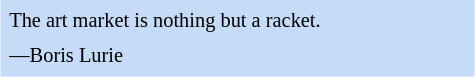<table class="toccolours" style="float: right; margin-left: 1em; margin-right: 2em; font-size: 85%; background:#c6dbf7; color:black; width:25em; max-width: 25%;" cellspacing="5">
<tr>
<td style="text-align: left;">The art market is nothing but a racket.</td>
</tr>
<tr>
<td style="text-align: left;">—Boris Lurie</td>
</tr>
</table>
